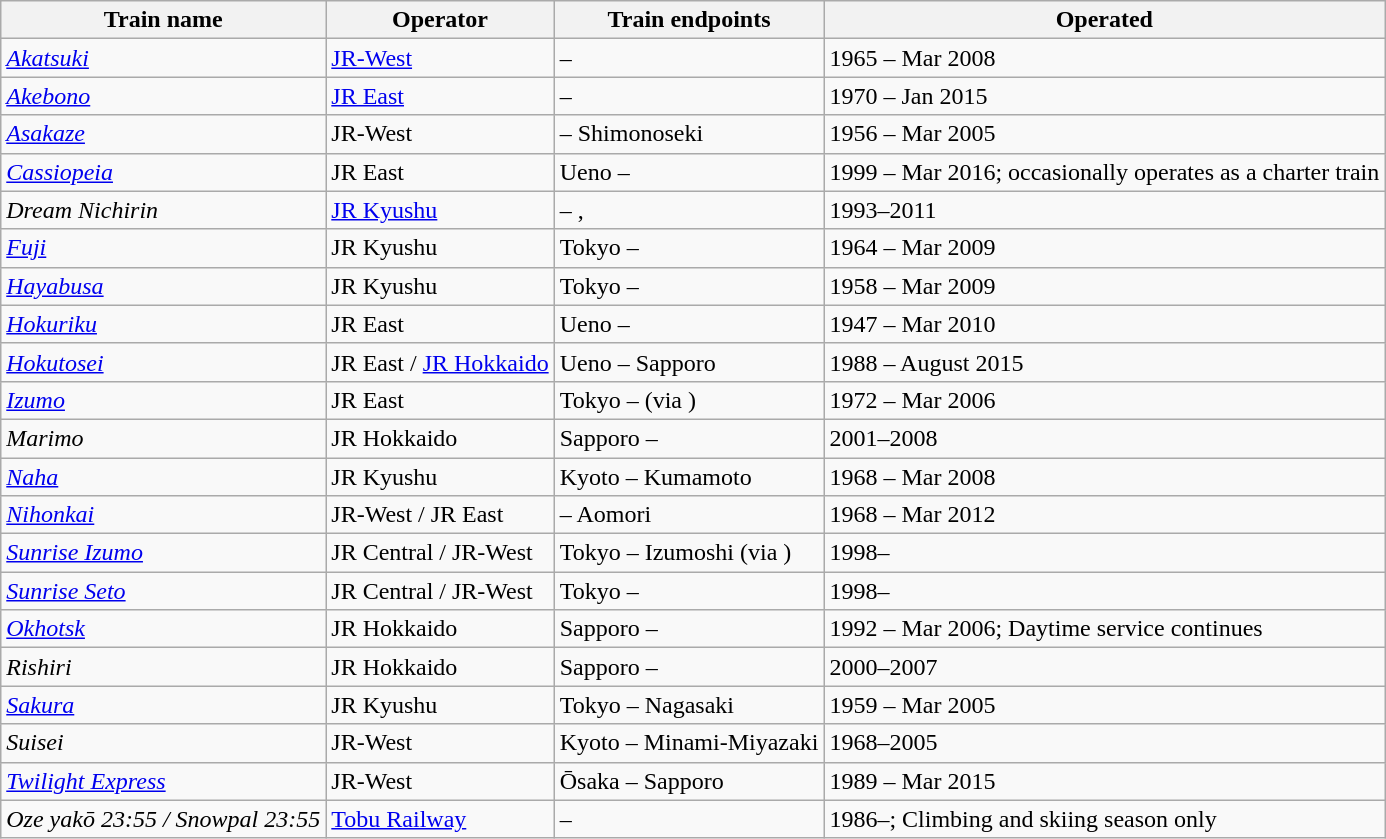<table class="wikitable sortable">
<tr valign="top">
<th>Train name</th>
<th>Operator</th>
<th>Train endpoints</th>
<th>Operated</th>
</tr>
<tr valign="top">
<td><em><a href='#'>Akatsuki</a></em></td>
<td><a href='#'>JR-West</a></td>
<td> – </td>
<td>1965 – Mar 2008</td>
</tr>
<tr valign="top">
<td><em><a href='#'>Akebono</a></em></td>
<td><a href='#'>JR East</a></td>
<td> – </td>
<td>1970 – Jan 2015</td>
</tr>
<tr valign="top">
<td><em><a href='#'>Asakaze</a></em></td>
<td>JR-West</td>
<td> – Shimonoseki</td>
<td>1956 – Mar 2005</td>
</tr>
<tr valign="top">
<td><em><a href='#'>Cassiopeia</a></em></td>
<td>JR East</td>
<td>Ueno – </td>
<td>1999 – Mar 2016; occasionally operates as a charter train</td>
</tr>
<tr valign="top">
<td><em>Dream Nichirin</em></td>
<td><a href='#'>JR Kyushu</a></td>
<td> – , </td>
<td>1993–2011</td>
</tr>
<tr valign="top">
<td><em><a href='#'>Fuji</a></em></td>
<td>JR Kyushu</td>
<td>Tokyo – </td>
<td>1964 – Mar 2009</td>
</tr>
<tr valign="top">
<td><em><a href='#'>Hayabusa</a></em></td>
<td>JR Kyushu</td>
<td>Tokyo – </td>
<td>1958 – Mar 2009</td>
</tr>
<tr valign="top">
<td><em><a href='#'>Hokuriku</a></em></td>
<td>JR East</td>
<td>Ueno – </td>
<td>1947 – Mar 2010</td>
</tr>
<tr valign="top">
<td><em><a href='#'>Hokutosei</a></em></td>
<td>JR East / <a href='#'>JR Hokkaido</a></td>
<td>Ueno – Sapporo</td>
<td>1988 – August 2015</td>
</tr>
<tr valign="top">
<td><em><a href='#'>Izumo</a></em></td>
<td>JR East</td>
<td>Tokyo –  (via )</td>
<td>1972 – Mar 2006</td>
</tr>
<tr valign="top">
<td><em>Marimo</em></td>
<td>JR Hokkaido</td>
<td>Sapporo – </td>
<td>2001–2008</td>
</tr>
<tr valign="top">
<td><em><a href='#'>Naha</a></em></td>
<td>JR Kyushu</td>
<td>Kyoto – Kumamoto</td>
<td>1968 – Mar 2008</td>
</tr>
<tr valign="top">
<td><em><a href='#'>Nihonkai</a></em></td>
<td>JR-West / JR East</td>
<td> – Aomori</td>
<td>1968 – Mar 2012</td>
</tr>
<tr valign="top">
<td><em><a href='#'>Sunrise Izumo</a></em></td>
<td>JR Central / JR-West</td>
<td>Tokyo – Izumoshi (via )</td>
<td>1998–</td>
</tr>
<tr valign="top">
<td><em><a href='#'>Sunrise Seto</a></em></td>
<td>JR Central / JR-West</td>
<td>Tokyo – </td>
<td>1998–</td>
</tr>
<tr valign="top">
<td><em><a href='#'>Okhotsk</a></em></td>
<td>JR Hokkaido</td>
<td>Sapporo – </td>
<td>1992 – Mar 2006; Daytime service continues</td>
</tr>
<tr valign="top">
<td><em>Rishiri</em></td>
<td>JR Hokkaido</td>
<td>Sapporo – </td>
<td>2000–2007</td>
</tr>
<tr valign="top">
<td><em><a href='#'>Sakura</a></em></td>
<td>JR Kyushu</td>
<td>Tokyo – Nagasaki</td>
<td>1959 – Mar 2005</td>
</tr>
<tr valign="top">
<td><em>Suisei</em></td>
<td>JR-West</td>
<td>Kyoto – Minami-Miyazaki</td>
<td>1968–2005</td>
</tr>
<tr valign="top">
<td><em><a href='#'>Twilight Express</a></em></td>
<td>JR-West</td>
<td>Ōsaka – Sapporo</td>
<td>1989 – Mar 2015</td>
</tr>
<tr valign="top">
<td><em>Oze yakō 23:55 / Snowpal 23:55</em></td>
<td><a href='#'>Tobu Railway</a></td>
<td> – </td>
<td>1986–; Climbing and skiing season only</td>
</tr>
</table>
